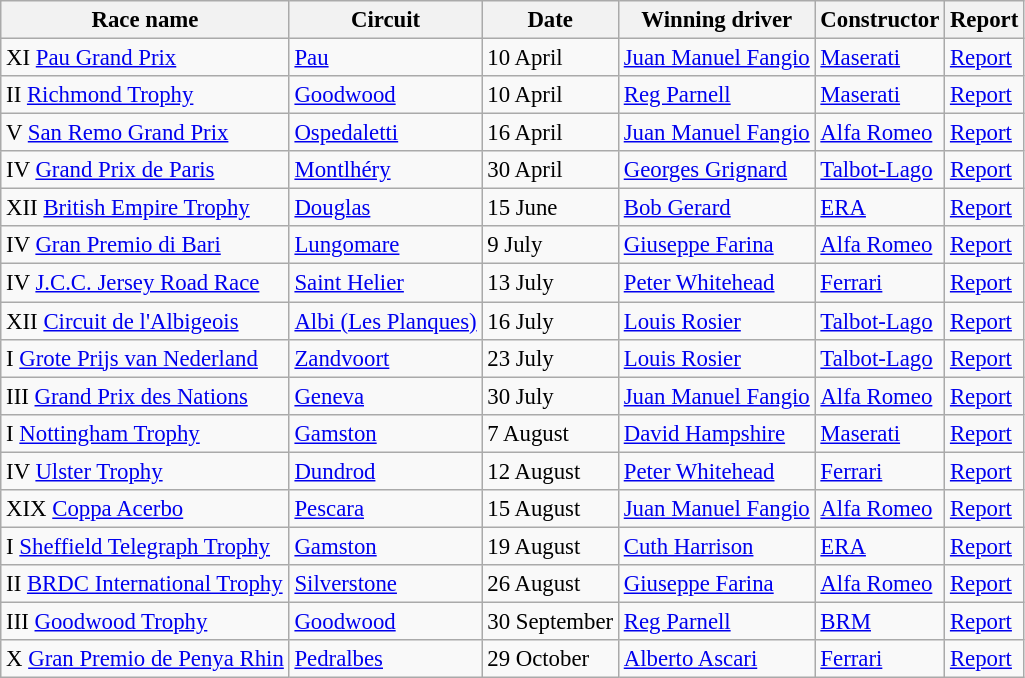<table class="wikitable" style="font-size:95%">
<tr>
<th>Race name</th>
<th>Circuit</th>
<th>Date</th>
<th>Winning driver</th>
<th>Constructor</th>
<th>Report</th>
</tr>
<tr>
<td> XI <a href='#'>Pau Grand Prix</a></td>
<td><a href='#'>Pau</a></td>
<td>10 April</td>
<td> <a href='#'>Juan Manuel Fangio</a></td>
<td> <a href='#'>Maserati</a></td>
<td><a href='#'>Report</a></td>
</tr>
<tr>
<td> II <a href='#'>Richmond Trophy</a></td>
<td><a href='#'>Goodwood</a></td>
<td>10 April</td>
<td> <a href='#'>Reg Parnell</a></td>
<td> <a href='#'>Maserati</a></td>
<td><a href='#'>Report</a></td>
</tr>
<tr>
<td> V <a href='#'>San Remo Grand Prix</a></td>
<td><a href='#'>Ospedaletti</a></td>
<td>16 April</td>
<td> <a href='#'>Juan Manuel Fangio</a></td>
<td> <a href='#'>Alfa Romeo</a></td>
<td><a href='#'>Report</a></td>
</tr>
<tr>
<td> IV <a href='#'>Grand Prix de Paris</a></td>
<td><a href='#'>Montlhéry</a></td>
<td>30 April</td>
<td> <a href='#'>Georges Grignard</a></td>
<td> <a href='#'>Talbot-Lago</a></td>
<td><a href='#'>Report</a></td>
</tr>
<tr>
<td> XII <a href='#'>British Empire Trophy</a></td>
<td><a href='#'>Douglas</a></td>
<td>15 June</td>
<td> <a href='#'>Bob Gerard</a></td>
<td> <a href='#'>ERA</a></td>
<td><a href='#'>Report</a></td>
</tr>
<tr>
<td> IV <a href='#'>Gran Premio di Bari</a></td>
<td><a href='#'>Lungomare</a></td>
<td>9 July</td>
<td> <a href='#'>Giuseppe Farina</a></td>
<td> <a href='#'>Alfa Romeo</a></td>
<td><a href='#'>Report</a></td>
</tr>
<tr>
<td> IV <a href='#'>J.C.C. Jersey Road Race</a></td>
<td><a href='#'>Saint Helier</a></td>
<td>13 July</td>
<td> <a href='#'>Peter Whitehead</a></td>
<td> <a href='#'>Ferrari</a></td>
<td><a href='#'>Report</a></td>
</tr>
<tr>
<td> XII <a href='#'>Circuit de l'Albigeois</a></td>
<td><a href='#'>Albi (Les Planques)</a></td>
<td>16 July</td>
<td> <a href='#'>Louis Rosier</a></td>
<td> <a href='#'>Talbot-Lago</a></td>
<td><a href='#'>Report</a></td>
</tr>
<tr>
<td> I <a href='#'>Grote Prijs van Nederland</a></td>
<td><a href='#'>Zandvoort</a></td>
<td>23 July</td>
<td> <a href='#'>Louis Rosier</a></td>
<td> <a href='#'>Talbot-Lago</a></td>
<td><a href='#'>Report</a></td>
</tr>
<tr>
<td> III <a href='#'>Grand Prix des Nations</a></td>
<td><a href='#'>Geneva</a></td>
<td>30 July</td>
<td> <a href='#'>Juan Manuel Fangio</a></td>
<td> <a href='#'>Alfa Romeo</a></td>
<td><a href='#'>Report</a></td>
</tr>
<tr>
<td> I <a href='#'>Nottingham Trophy</a></td>
<td><a href='#'>Gamston</a></td>
<td>7 August</td>
<td> <a href='#'>David Hampshire</a></td>
<td> <a href='#'>Maserati</a></td>
<td><a href='#'>Report</a></td>
</tr>
<tr>
<td> IV <a href='#'>Ulster Trophy</a></td>
<td><a href='#'>Dundrod</a></td>
<td>12 August</td>
<td> <a href='#'>Peter Whitehead</a></td>
<td> <a href='#'>Ferrari</a></td>
<td><a href='#'>Report</a></td>
</tr>
<tr>
<td> XIX <a href='#'>Coppa Acerbo</a></td>
<td><a href='#'>Pescara</a></td>
<td>15 August</td>
<td> <a href='#'>Juan Manuel Fangio</a></td>
<td> <a href='#'>Alfa Romeo</a></td>
<td><a href='#'>Report</a></td>
</tr>
<tr>
<td> I <a href='#'>Sheffield Telegraph Trophy</a></td>
<td><a href='#'>Gamston</a></td>
<td>19 August</td>
<td> <a href='#'>Cuth Harrison</a></td>
<td> <a href='#'>ERA</a></td>
<td><a href='#'>Report</a></td>
</tr>
<tr>
<td> II <a href='#'>BRDC International Trophy</a></td>
<td><a href='#'>Silverstone</a></td>
<td>26 August</td>
<td> <a href='#'>Giuseppe Farina</a></td>
<td> <a href='#'>Alfa Romeo</a></td>
<td><a href='#'>Report</a></td>
</tr>
<tr>
<td> III <a href='#'>Goodwood Trophy</a></td>
<td><a href='#'>Goodwood</a></td>
<td>30 September</td>
<td> <a href='#'>Reg Parnell</a></td>
<td> <a href='#'>BRM</a></td>
<td><a href='#'>Report</a></td>
</tr>
<tr>
<td> X <a href='#'>Gran Premio de Penya Rhin</a></td>
<td><a href='#'>Pedralbes</a></td>
<td>29 October</td>
<td> <a href='#'>Alberto Ascari</a></td>
<td> <a href='#'>Ferrari</a></td>
<td><a href='#'>Report</a></td>
</tr>
</table>
